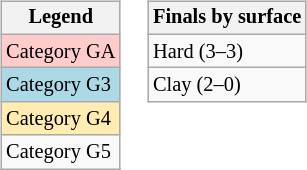<table>
<tr valign=top>
<td><br><table class="wikitable" style="font-size:85%;">
<tr>
<th>Legend</th>
</tr>
<tr bgcolor=#FFcccc>
<td>Category GA</td>
</tr>
<tr bgcolor="lightblue">
<td>Category G3</td>
</tr>
<tr bgcolor=#ffecb2>
<td>Category G4</td>
</tr>
<tr>
<td>Category G5</td>
</tr>
</table>
</td>
<td><br><table class="wikitable" style="font-size:85%">
<tr>
<th>Finals by surface</th>
</tr>
<tr>
<td>Hard (3–3)</td>
</tr>
<tr>
<td>Clay (2–0)</td>
</tr>
</table>
</td>
</tr>
</table>
